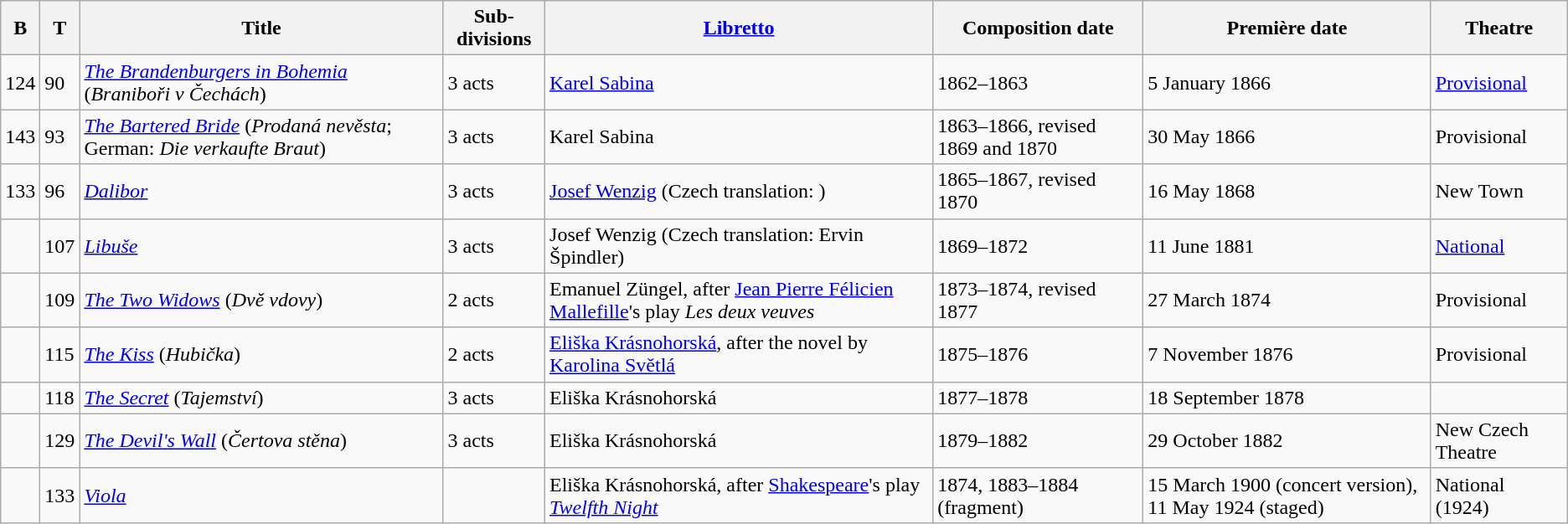<table class="wikitable sortable">
<tr>
<th>B</th>
<th>T</th>
<th>Title</th>
<th>Sub­divisions</th>
<th><a href='#'>Libretto</a></th>
<th>Composition date</th>
<th>Première date</th>
<th>Theatre</th>
</tr>
<tr>
<td>124</td>
<td>90</td>
<td><em><a href='#'>The Brandenburgers in Bohemia</a></em> (<em>Braniboři v Čechách</em>)</td>
<td>3 acts</td>
<td><a href='#'>Karel Sabina</a></td>
<td>1862–1863</td>
<td>5 January 1866</td>
<td><a href='#'>Provisional</a></td>
</tr>
<tr>
<td>143</td>
<td>93</td>
<td><em><a href='#'>The Bartered Bride</a></em> (<em>Prodaná nevěsta</em>; German: <em>Die verkaufte Braut</em>)</td>
<td>3 acts</td>
<td>Karel Sabina</td>
<td>1863–1866, revised 1869 and 1870</td>
<td>30 May 1866</td>
<td>Provisional</td>
</tr>
<tr>
<td>133</td>
<td>96</td>
<td><em><a href='#'>Dalibor</a></em></td>
<td>3 acts</td>
<td><a href='#'>Josef Wenzig</a> (Czech translation: )</td>
<td>1865–1867, revised 1870</td>
<td>16 May 1868</td>
<td>New Town</td>
</tr>
<tr>
<td></td>
<td>107</td>
<td><em><a href='#'>Libuše</a></em></td>
<td>3 acts</td>
<td>Josef Wenzig (Czech translation: Ervin Špindler)</td>
<td>1869–1872</td>
<td>11 June 1881</td>
<td><a href='#'>National</a></td>
</tr>
<tr>
<td></td>
<td>109</td>
<td><em><a href='#'>The Two Widows</a></em> (<em>Dvě vdovy</em>)</td>
<td>2 acts</td>
<td>Emanuel Züngel, after <a href='#'>Jean Pierre Félicien Mallefille</a>'s play <em>Les deux veuves</em></td>
<td>1873–1874, revised 1877</td>
<td>27 March 1874</td>
<td>Provisional</td>
</tr>
<tr>
<td></td>
<td>115</td>
<td><em><a href='#'>The Kiss</a></em> (<em>Hubička</em>)</td>
<td>2 acts</td>
<td><a href='#'>Eliška Krásnohorská</a>, after the novel by <a href='#'>Karolina Světlá</a></td>
<td>1875–1876</td>
<td>7 November 1876</td>
<td>Provisional</td>
</tr>
<tr>
<td></td>
<td>118</td>
<td><em><a href='#'>The Secret</a></em> (<em>Tajemství</em>)</td>
<td>3 acts</td>
<td>Eliška Krásnohorská</td>
<td>1877–1878</td>
<td>18 September 1878</td>
<td></td>
</tr>
<tr>
<td></td>
<td>129</td>
<td><em><a href='#'>The Devil's Wall</a></em> (<em>Čertova stěna</em>)</td>
<td>3 acts</td>
<td>Eliška Krásnohorská</td>
<td>1879–1882</td>
<td>29 October 1882</td>
<td>New Czech Theatre</td>
</tr>
<tr>
<td></td>
<td>133</td>
<td><em><a href='#'>Viola</a></em></td>
<td></td>
<td>Eliška Krásnohorská, after <a href='#'>Shakespeare</a>'s play <em><a href='#'>Twelfth Night</a></em></td>
<td>1874, 1883–1884 (fragment)</td>
<td> 15 March 1900 (concert version), 11 May 1924 (staged)</td>
<td>National (1924)</td>
</tr>
</table>
